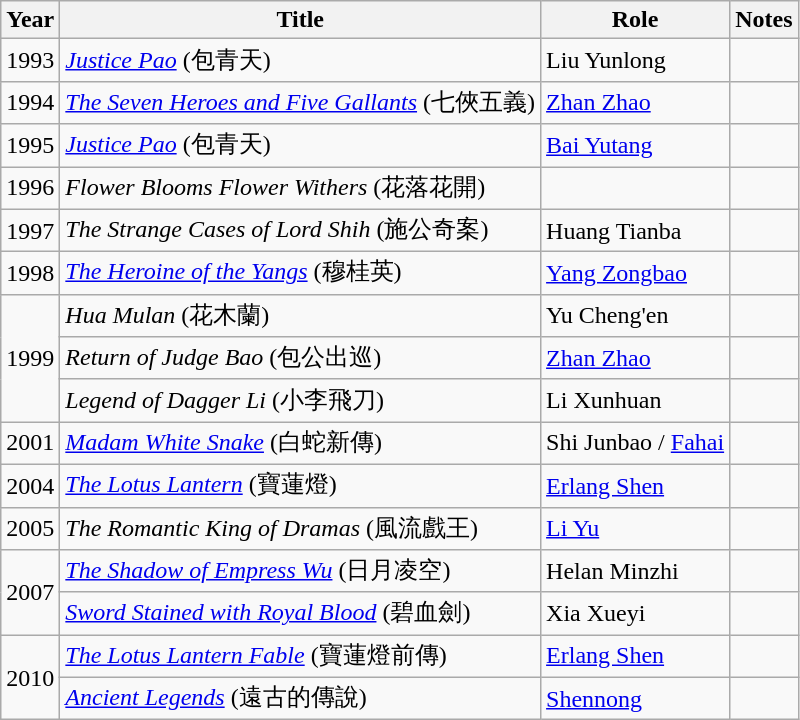<table class="wikitable sortable">
<tr>
<th>Year</th>
<th>Title</th>
<th>Role</th>
<th>Notes</th>
</tr>
<tr>
<td>1993</td>
<td><em><a href='#'>Justice Pao</a></em> (包青天)</td>
<td>Liu Yunlong</td>
<td></td>
</tr>
<tr>
<td>1994</td>
<td><em><a href='#'>The Seven Heroes and Five Gallants</a></em> (七俠五義)</td>
<td><a href='#'>Zhan Zhao</a></td>
<td></td>
</tr>
<tr>
<td>1995</td>
<td><em><a href='#'>Justice Pao</a></em> (包青天)</td>
<td><a href='#'>Bai Yutang</a></td>
<td></td>
</tr>
<tr>
<td>1996</td>
<td><em>Flower Blooms Flower Withers</em> (花落花開)</td>
<td></td>
<td></td>
</tr>
<tr>
<td>1997</td>
<td><em>The Strange Cases of Lord Shih</em> (施公奇案)</td>
<td>Huang Tianba</td>
<td></td>
</tr>
<tr>
<td>1998</td>
<td><em><a href='#'>The Heroine of the Yangs</a></em> (穆桂英)</td>
<td><a href='#'>Yang Zongbao</a></td>
<td></td>
</tr>
<tr>
<td rowspan=3>1999</td>
<td><em>Hua Mulan</em> (花木蘭)</td>
<td>Yu Cheng'en</td>
<td></td>
</tr>
<tr>
<td><em>Return of Judge Bao</em> (包公出巡)</td>
<td><a href='#'>Zhan Zhao</a></td>
<td></td>
</tr>
<tr>
<td><em>Legend of Dagger Li</em> (小李飛刀)</td>
<td>Li Xunhuan</td>
<td></td>
</tr>
<tr>
<td>2001</td>
<td><em><a href='#'>Madam White Snake</a></em> (白蛇新傳)</td>
<td>Shi Junbao / <a href='#'>Fahai</a></td>
<td></td>
</tr>
<tr>
<td>2004</td>
<td><em><a href='#'>The Lotus Lantern</a></em> (寶蓮燈)</td>
<td><a href='#'>Erlang Shen</a></td>
<td></td>
</tr>
<tr>
<td>2005</td>
<td><em>The Romantic King of Dramas</em> (風流戲王)</td>
<td><a href='#'>Li Yu</a></td>
<td></td>
</tr>
<tr>
<td rowspan=2>2007</td>
<td><em><a href='#'>The Shadow of Empress Wu</a></em> (日月凌空)</td>
<td>Helan Minzhi</td>
<td></td>
</tr>
<tr>
<td><em><a href='#'>Sword Stained with Royal Blood</a></em> (碧血劍)</td>
<td>Xia Xueyi</td>
<td></td>
</tr>
<tr>
<td rowspan=2>2010</td>
<td><em><a href='#'>The Lotus Lantern Fable</a></em> (寶蓮燈前傳)</td>
<td><a href='#'>Erlang Shen</a></td>
<td></td>
</tr>
<tr>
<td><em><a href='#'>Ancient Legends</a></em> (遠古的傳說)</td>
<td><a href='#'>Shennong</a></td>
<td></td>
</tr>
</table>
